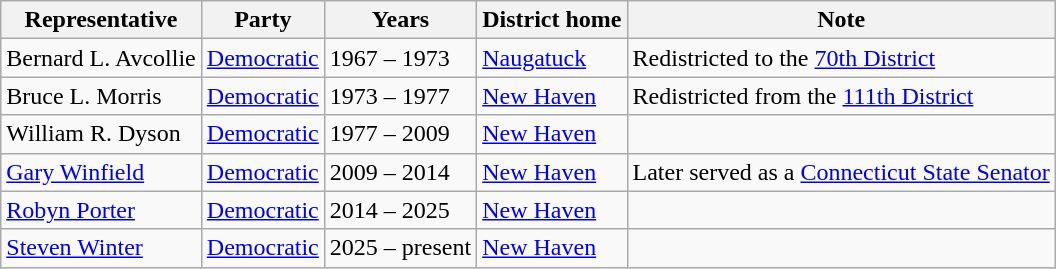<table class=wikitable>
<tr valign=bottom>
<th>Representative</th>
<th>Party</th>
<th>Years</th>
<th>District home</th>
<th>Note</th>
</tr>
<tr>
<td>Bernard L. Avcollie</td>
<td><a href='#'>Democratic</a></td>
<td>1967 – 1973</td>
<td><a href='#'>Naugatuck</a></td>
<td>Redistricted to the <a href='#'>70th District</a></td>
</tr>
<tr>
<td>Bruce L. Morris</td>
<td><a href='#'>Democratic</a></td>
<td>1973 – 1977</td>
<td><a href='#'>New Haven</a></td>
<td>Redistricted from the <a href='#'>111th District</a></td>
</tr>
<tr>
<td>William R. Dyson</td>
<td><a href='#'>Democratic</a></td>
<td>1977 – 2009</td>
<td><a href='#'>New Haven</a></td>
<td></td>
</tr>
<tr>
<td><a href='#'>Gary Winfield</a></td>
<td><a href='#'>Democratic</a></td>
<td>2009 – 2014</td>
<td><a href='#'>New Haven</a></td>
<td>Later served as a <a href='#'>Connecticut State Senator</a></td>
</tr>
<tr>
<td><a href='#'>Robyn Porter</a></td>
<td><a href='#'>Democratic</a></td>
<td>2014 – 2025</td>
<td><a href='#'>New Haven</a></td>
<td></td>
</tr>
<tr>
<td><a href='#'>Steven Winter</a></td>
<td><a href='#'>Democratic</a></td>
<td>2025 – present</td>
<td><a href='#'>New Haven</a></td>
<td></td>
</tr>
</table>
